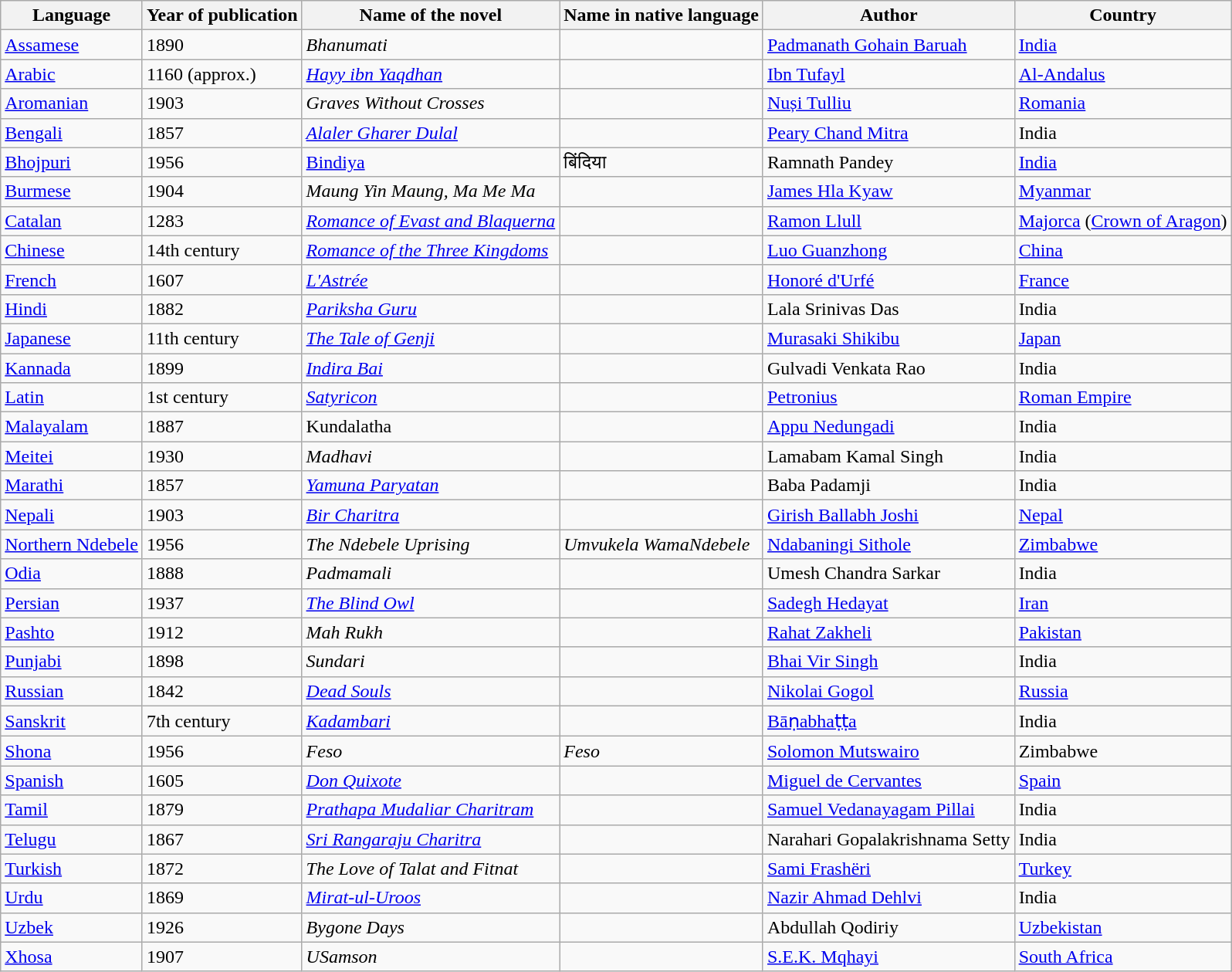<table class="wikitable sortable">
<tr>
<th>Language</th>
<th>Year of publication</th>
<th>Name of the novel</th>
<th>Name in native language</th>
<th>Author</th>
<th>Country</th>
</tr>
<tr>
<td><a href='#'>Assamese</a></td>
<td>1890</td>
<td><em>Bhanumati</em></td>
<td></td>
<td><a href='#'>Padmanath Gohain Baruah</a></td>
<td><a href='#'>India</a></td>
</tr>
<tr>
<td><a href='#'>Arabic</a></td>
<td>1160 (approx.)</td>
<td><em><a href='#'>Hayy ibn Yaqdhan</a></em></td>
<td></td>
<td><a href='#'>Ibn Tufayl</a></td>
<td><a href='#'>Al-Andalus</a></td>
</tr>
<tr>
<td><a href='#'>Aromanian</a></td>
<td>1903</td>
<td><em>Graves Without Crosses</em></td>
<td></td>
<td><a href='#'>Nuși Tulliu</a></td>
<td><a href='#'>Romania</a></td>
</tr>
<tr>
<td><a href='#'>Bengali</a></td>
<td>1857</td>
<td><em><a href='#'>Alaler Gharer Dulal</a></em></td>
<td></td>
<td><a href='#'>Peary Chand Mitra</a></td>
<td>India</td>
</tr>
<tr>
<td><a href='#'>Bhojpuri</a></td>
<td>1956</td>
<td><a href='#'>Bindiya</a></td>
<td>बिंदिया</td>
<td>Ramnath Pandey</td>
<td><a href='#'>India</a></td>
</tr>
<tr>
<td><a href='#'>Burmese</a></td>
<td>1904</td>
<td><em>Maung Yin Maung, Ma Me Ma</em></td>
<td></td>
<td><a href='#'>James Hla Kyaw</a></td>
<td><a href='#'>Myanmar</a></td>
</tr>
<tr>
<td><a href='#'>Catalan</a></td>
<td>1283</td>
<td><em><a href='#'>Romance of Evast and Blaquerna</a></em></td>
<td></td>
<td><a href='#'>Ramon Llull</a></td>
<td><a href='#'>Majorca</a>  (<a href='#'>Crown of Aragon</a>)</td>
</tr>
<tr>
<td><a href='#'>Chinese</a></td>
<td>14th century</td>
<td><em><a href='#'>Romance of the Three Kingdoms</a></em></td>
<td></td>
<td><a href='#'>Luo Guanzhong</a></td>
<td><a href='#'>China</a></td>
</tr>
<tr>
<td><a href='#'>French</a></td>
<td>1607</td>
<td><em><a href='#'>L'Astrée</a></em></td>
<td></td>
<td><a href='#'>Honoré d'Urfé</a></td>
<td><a href='#'>France</a></td>
</tr>
<tr>
<td><a href='#'>Hindi</a></td>
<td>1882</td>
<td><em><a href='#'>Pariksha Guru</a></em></td>
<td></td>
<td>Lala Srinivas Das</td>
<td>India</td>
</tr>
<tr>
<td><a href='#'>Japanese</a></td>
<td>11th century</td>
<td><em><a href='#'>The Tale of Genji</a></em></td>
<td></td>
<td><a href='#'>Murasaki Shikibu</a></td>
<td><a href='#'>Japan</a></td>
</tr>
<tr>
<td><a href='#'>Kannada</a></td>
<td>1899</td>
<td><em><a href='#'>Indira Bai</a></em></td>
<td></td>
<td>Gulvadi Venkata Rao</td>
<td>India</td>
</tr>
<tr>
<td><a href='#'>Latin</a></td>
<td>1st century</td>
<td><em><a href='#'>Satyricon</a></em></td>
<td></td>
<td><a href='#'>Petronius</a></td>
<td><a href='#'>Roman Empire</a></td>
</tr>
<tr>
<td><a href='#'>Malayalam</a></td>
<td>1887</td>
<td>Kundalatha</td>
<td></td>
<td><a href='#'>Appu Nedungadi</a></td>
<td>India</td>
</tr>
<tr>
<td><a href='#'>Meitei</a></td>
<td>1930</td>
<td><em>Madhavi</em></td>
<td></td>
<td>Lamabam Kamal Singh</td>
<td>India</td>
</tr>
<tr>
<td><a href='#'>Marathi</a></td>
<td>1857</td>
<td><em><a href='#'>Yamuna Paryatan</a></em></td>
<td></td>
<td>Baba Padamji</td>
<td>India</td>
</tr>
<tr>
<td><a href='#'>Nepali</a></td>
<td>1903</td>
<td><em><a href='#'>Bir Charitra</a></em></td>
<td></td>
<td><a href='#'>Girish Ballabh Joshi</a></td>
<td><a href='#'>Nepal</a></td>
</tr>
<tr>
<td><a href='#'>Northern Ndebele</a></td>
<td>1956</td>
<td><em>The Ndebele Uprising</em></td>
<td><em>Umvukela WamaNdebele</em></td>
<td><a href='#'>Ndabaningi Sithole</a></td>
<td><a href='#'>Zimbabwe</a></td>
</tr>
<tr>
<td><a href='#'>Odia</a></td>
<td>1888</td>
<td><em>Padmamali</em></td>
<td></td>
<td>Umesh Chandra Sarkar</td>
<td>India</td>
</tr>
<tr>
<td><a href='#'>Persian</a></td>
<td>1937</td>
<td><em><a href='#'>The Blind Owl</a></em></td>
<td></td>
<td><a href='#'>Sadegh Hedayat</a></td>
<td><a href='#'>Iran</a></td>
</tr>
<tr>
<td><a href='#'>Pashto</a></td>
<td>1912</td>
<td><em>Mah Rukh</em></td>
<td></td>
<td><a href='#'>Rahat Zakheli</a></td>
<td><a href='#'>Pakistan</a></td>
</tr>
<tr>
<td><a href='#'>Punjabi</a></td>
<td>1898</td>
<td><em>Sundari</em></td>
<td></td>
<td><a href='#'>Bhai Vir Singh</a></td>
<td>India</td>
</tr>
<tr>
<td><a href='#'>Russian</a></td>
<td>1842</td>
<td><em><a href='#'>Dead Souls</a></em></td>
<td></td>
<td><a href='#'>Nikolai Gogol</a></td>
<td><a href='#'>Russia</a></td>
</tr>
<tr>
<td><a href='#'>Sanskrit</a></td>
<td>7th century</td>
<td><em><a href='#'>Kadambari</a></em></td>
<td></td>
<td><a href='#'>Bāṇabhaṭṭa</a></td>
<td>India</td>
</tr>
<tr>
<td><a href='#'>Shona</a></td>
<td>1956</td>
<td><em>Feso</em></td>
<td><em>Feso</em></td>
<td><a href='#'>Solomon Mutswairo</a></td>
<td>Zimbabwe</td>
</tr>
<tr>
<td><a href='#'>Spanish</a></td>
<td>1605</td>
<td><em><a href='#'>Don Quixote</a></em></td>
<td></td>
<td><a href='#'>Miguel de Cervantes</a></td>
<td><a href='#'>Spain</a></td>
</tr>
<tr>
<td><a href='#'>Tamil</a></td>
<td>1879</td>
<td><em><a href='#'>Prathapa Mudaliar Charitram</a></em></td>
<td></td>
<td><a href='#'>Samuel Vedanayagam Pillai</a></td>
<td>India</td>
</tr>
<tr>
<td><a href='#'>Telugu</a></td>
<td>1867</td>
<td><em><a href='#'>Sri Rangaraju Charitra</a></em></td>
<td></td>
<td>Narahari Gopalakrishnama Setty</td>
<td>India</td>
</tr>
<tr>
<td><a href='#'>Turkish</a></td>
<td>1872</td>
<td><em>The Love of Talat and Fitnat</em></td>
<td></td>
<td><a href='#'>Sami Frashëri</a></td>
<td><a href='#'>Turkey</a></td>
</tr>
<tr>
<td><a href='#'>Urdu</a></td>
<td>1869</td>
<td><em><a href='#'>Mirat-ul-Uroos</a></em></td>
<td></td>
<td><a href='#'>Nazir Ahmad Dehlvi</a></td>
<td>India</td>
</tr>
<tr>
<td><a href='#'>Uzbek</a></td>
<td>1926</td>
<td><em>Bygone Days</em></td>
<td></td>
<td>Abdullah Qodiriy</td>
<td><a href='#'>Uzbekistan</a></td>
</tr>
<tr>
<td><a href='#'>Xhosa</a></td>
<td>1907</td>
<td><em>USamson</em></td>
<td></td>
<td><a href='#'>S.E.K. Mqhayi</a></td>
<td><a href='#'>South Africa</a></td>
</tr>
</table>
